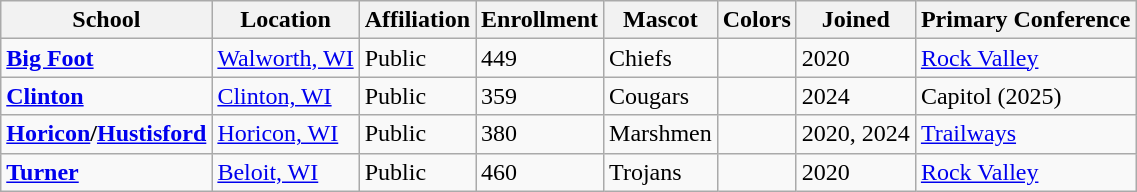<table class="wikitable sortable">
<tr>
<th>School</th>
<th>Location</th>
<th>Affiliation</th>
<th>Enrollment</th>
<th>Mascot</th>
<th>Colors</th>
<th>Joined</th>
<th>Primary Conference</th>
</tr>
<tr>
<td><strong><a href='#'>Big Foot</a></strong></td>
<td><a href='#'>Walworth, WI</a></td>
<td>Public</td>
<td>449</td>
<td>Chiefs</td>
<td> </td>
<td>2020</td>
<td><a href='#'>Rock Valley</a></td>
</tr>
<tr>
<td><strong><a href='#'>Clinton</a></strong></td>
<td><a href='#'>Clinton, WI</a></td>
<td>Public</td>
<td>359</td>
<td>Cougars</td>
<td> </td>
<td>2024</td>
<td>Capitol (2025)</td>
</tr>
<tr>
<td><strong><a href='#'>Horicon</a>/<a href='#'>Hustisford</a></strong></td>
<td><a href='#'>Horicon, WI</a></td>
<td>Public</td>
<td>380</td>
<td>Marshmen</td>
<td> </td>
<td>2020, 2024</td>
<td><a href='#'>Trailways</a></td>
</tr>
<tr>
<td><strong><a href='#'>Turner</a></strong></td>
<td><a href='#'>Beloit, WI</a></td>
<td>Public</td>
<td>460</td>
<td>Trojans</td>
<td> </td>
<td>2020</td>
<td><a href='#'>Rock Valley</a></td>
</tr>
</table>
